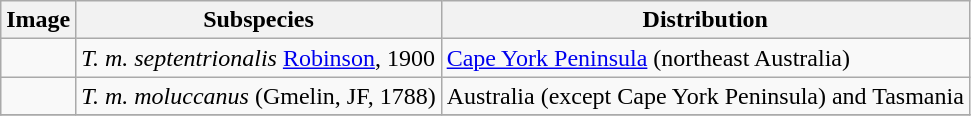<table class="wikitable">
<tr>
<th>Image</th>
<th>Subspecies</th>
<th>Distribution</th>
</tr>
<tr>
<td></td>
<td><em>T. m. septentrionalis</em> <a href='#'>Robinson</a>, 1900</td>
<td><a href='#'>Cape York Peninsula</a> (northeast Australia)</td>
</tr>
<tr>
<td></td>
<td><em>T. m. moluccanus</em> (Gmelin, JF, 1788)</td>
<td>Australia (except Cape York Peninsula) and Tasmania</td>
</tr>
<tr>
</tr>
</table>
